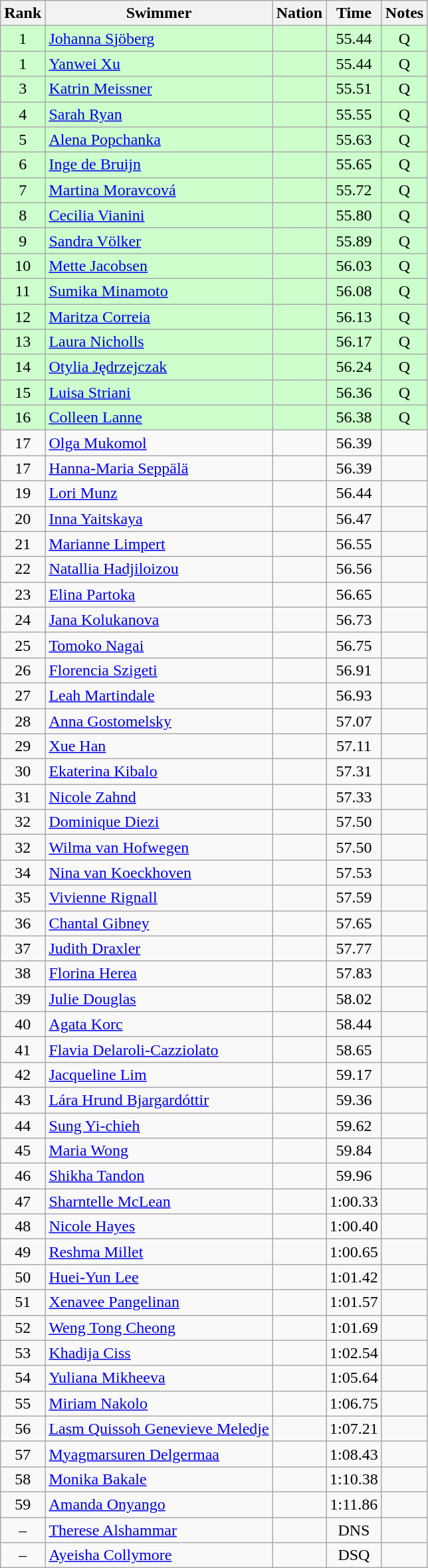<table class="wikitable sortable" style="text-align:center">
<tr>
<th>Rank</th>
<th>Swimmer</th>
<th>Nation</th>
<th>Time</th>
<th>Notes</th>
</tr>
<tr bgcolor=ccffcc>
<td>1</td>
<td align=left><a href='#'>Johanna Sjöberg</a></td>
<td align=left></td>
<td>55.44</td>
<td>Q</td>
</tr>
<tr bgcolor=ccffcc>
<td>1</td>
<td align=left><a href='#'>Yanwei Xu</a></td>
<td align=left></td>
<td>55.44</td>
<td>Q</td>
</tr>
<tr bgcolor=ccffcc>
<td>3</td>
<td align=left><a href='#'>Katrin Meissner</a></td>
<td align=left></td>
<td>55.51</td>
<td>Q</td>
</tr>
<tr bgcolor=ccffcc>
<td>4</td>
<td align=left><a href='#'>Sarah Ryan</a></td>
<td align=left></td>
<td>55.55</td>
<td>Q</td>
</tr>
<tr bgcolor=ccffcc>
<td>5</td>
<td align=left><a href='#'>Alena Popchanka</a></td>
<td align=left></td>
<td>55.63</td>
<td>Q</td>
</tr>
<tr bgcolor=ccffcc>
<td>6</td>
<td align=left><a href='#'>Inge de Bruijn</a></td>
<td align=left></td>
<td>55.65</td>
<td>Q</td>
</tr>
<tr bgcolor=ccffcc>
<td>7</td>
<td align=left><a href='#'>Martina Moravcová</a></td>
<td align=left></td>
<td>55.72</td>
<td>Q</td>
</tr>
<tr bgcolor=ccffcc>
<td>8</td>
<td align=left><a href='#'>Cecilia Vianini</a></td>
<td align=left></td>
<td>55.80</td>
<td>Q</td>
</tr>
<tr bgcolor=ccffcc>
<td>9</td>
<td align=left><a href='#'>Sandra Völker</a></td>
<td align=left></td>
<td>55.89</td>
<td>Q</td>
</tr>
<tr bgcolor=ccffcc>
<td>10</td>
<td align=left><a href='#'>Mette Jacobsen</a></td>
<td align=left></td>
<td>56.03</td>
<td>Q</td>
</tr>
<tr bgcolor=ccffcc>
<td>11</td>
<td align=left><a href='#'>Sumika Minamoto</a></td>
<td align=left></td>
<td>56.08</td>
<td>Q</td>
</tr>
<tr bgcolor=ccffcc>
<td>12</td>
<td align=left><a href='#'>Maritza Correia</a></td>
<td align=left></td>
<td>56.13</td>
<td>Q</td>
</tr>
<tr bgcolor=ccffcc>
<td>13</td>
<td align=left><a href='#'>Laura Nicholls</a></td>
<td align=left></td>
<td>56.17</td>
<td>Q</td>
</tr>
<tr bgcolor=ccffcc>
<td>14</td>
<td align=left><a href='#'>Otylia Jędrzejczak</a></td>
<td align=left></td>
<td>56.24</td>
<td>Q</td>
</tr>
<tr bgcolor=ccffcc>
<td>15</td>
<td align=left><a href='#'>Luisa Striani</a></td>
<td align=left></td>
<td>56.36</td>
<td>Q</td>
</tr>
<tr bgcolor=ccffcc>
<td>16</td>
<td align=left><a href='#'>Colleen Lanne</a></td>
<td align=left></td>
<td>56.38</td>
<td>Q</td>
</tr>
<tr>
<td>17</td>
<td align=left><a href='#'>Olga Mukomol</a></td>
<td align=left></td>
<td>56.39</td>
<td></td>
</tr>
<tr>
<td>17</td>
<td align=left><a href='#'>Hanna-Maria Seppälä</a></td>
<td align=left></td>
<td>56.39</td>
<td></td>
</tr>
<tr>
<td>19</td>
<td align=left><a href='#'>Lori Munz</a></td>
<td align=left></td>
<td>56.44</td>
<td></td>
</tr>
<tr>
<td>20</td>
<td align=left><a href='#'>Inna Yaitskaya</a></td>
<td align=left></td>
<td>56.47</td>
<td></td>
</tr>
<tr>
<td>21</td>
<td align=left><a href='#'>Marianne Limpert</a></td>
<td align=left></td>
<td>56.55</td>
<td></td>
</tr>
<tr>
<td>22</td>
<td align=left><a href='#'>Natallia Hadjiloizou</a></td>
<td align=left></td>
<td>56.56</td>
<td></td>
</tr>
<tr>
<td>23</td>
<td align=left><a href='#'>Elina Partoka</a></td>
<td align=left></td>
<td>56.65</td>
<td></td>
</tr>
<tr>
<td>24</td>
<td align=left><a href='#'>Jana Kolukanova</a></td>
<td align=left></td>
<td>56.73</td>
<td></td>
</tr>
<tr>
<td>25</td>
<td align=left><a href='#'>Tomoko Nagai</a></td>
<td align=left></td>
<td>56.75</td>
<td></td>
</tr>
<tr>
<td>26</td>
<td align=left><a href='#'>Florencia Szigeti</a></td>
<td align=left></td>
<td>56.91</td>
<td></td>
</tr>
<tr>
<td>27</td>
<td align=left><a href='#'>Leah Martindale</a></td>
<td align=left></td>
<td>56.93</td>
<td></td>
</tr>
<tr>
<td>28</td>
<td align=left><a href='#'>Anna Gostomelsky</a></td>
<td align=left></td>
<td>57.07</td>
<td></td>
</tr>
<tr>
<td>29</td>
<td align=left><a href='#'>Xue Han</a></td>
<td align=left></td>
<td>57.11</td>
<td></td>
</tr>
<tr>
<td>30</td>
<td align=left><a href='#'>Ekaterina Kibalo</a></td>
<td align=left></td>
<td>57.31</td>
<td></td>
</tr>
<tr>
<td>31</td>
<td align=left><a href='#'>Nicole Zahnd</a></td>
<td align=left></td>
<td>57.33</td>
<td></td>
</tr>
<tr>
<td>32</td>
<td align=left><a href='#'>Dominique Diezi</a></td>
<td align=left></td>
<td>57.50</td>
<td></td>
</tr>
<tr>
<td>32</td>
<td align=left><a href='#'>Wilma van Hofwegen</a></td>
<td align=left></td>
<td>57.50</td>
<td></td>
</tr>
<tr>
<td>34</td>
<td align=left><a href='#'>Nina van Koeckhoven</a></td>
<td align=left></td>
<td>57.53</td>
<td></td>
</tr>
<tr>
<td>35</td>
<td align=left><a href='#'>Vivienne Rignall</a></td>
<td align=left></td>
<td>57.59</td>
<td></td>
</tr>
<tr>
<td>36</td>
<td align=left><a href='#'>Chantal Gibney</a></td>
<td align=left></td>
<td>57.65</td>
<td></td>
</tr>
<tr>
<td>37</td>
<td align=left><a href='#'>Judith Draxler</a></td>
<td align=left></td>
<td>57.77</td>
<td></td>
</tr>
<tr>
<td>38</td>
<td align=left><a href='#'>Florina Herea</a></td>
<td align=left></td>
<td>57.83</td>
<td></td>
</tr>
<tr>
<td>39</td>
<td align=left><a href='#'>Julie Douglas</a></td>
<td align=left></td>
<td>58.02</td>
<td></td>
</tr>
<tr>
<td>40</td>
<td align=left><a href='#'>Agata Korc</a></td>
<td align=left></td>
<td>58.44</td>
<td></td>
</tr>
<tr>
<td>41</td>
<td align=left><a href='#'>Flavia Delaroli-Cazziolato</a></td>
<td align=left></td>
<td>58.65</td>
<td></td>
</tr>
<tr>
<td>42</td>
<td align=left><a href='#'>Jacqueline Lim</a></td>
<td align=left></td>
<td>59.17</td>
<td></td>
</tr>
<tr>
<td>43</td>
<td align=left><a href='#'>Lára Hrund Bjargardóttir</a></td>
<td align=left></td>
<td>59.36</td>
<td></td>
</tr>
<tr>
<td>44</td>
<td align=left><a href='#'>Sung Yi-chieh</a></td>
<td align=left></td>
<td>59.62</td>
<td></td>
</tr>
<tr>
<td>45</td>
<td align=left><a href='#'>Maria Wong</a></td>
<td align=left></td>
<td>59.84</td>
<td></td>
</tr>
<tr>
<td>46</td>
<td align=left><a href='#'>Shikha Tandon</a></td>
<td align=left></td>
<td>59.96</td>
<td></td>
</tr>
<tr>
<td>47</td>
<td align=left><a href='#'>Sharntelle McLean</a></td>
<td align=left></td>
<td>1:00.33</td>
<td></td>
</tr>
<tr>
<td>48</td>
<td align=left><a href='#'>Nicole Hayes</a></td>
<td align=left></td>
<td>1:00.40</td>
<td></td>
</tr>
<tr>
<td>49</td>
<td align=left><a href='#'>Reshma Millet</a></td>
<td align=left></td>
<td>1:00.65</td>
<td></td>
</tr>
<tr>
<td>50</td>
<td align=left><a href='#'>Huei-Yun Lee</a></td>
<td align=left></td>
<td>1:01.42</td>
<td></td>
</tr>
<tr>
<td>51</td>
<td align=left><a href='#'>Xenavee Pangelinan</a></td>
<td align=left></td>
<td>1:01.57</td>
<td></td>
</tr>
<tr>
<td>52</td>
<td align=left><a href='#'>Weng Tong Cheong</a></td>
<td align=left></td>
<td>1:01.69</td>
<td></td>
</tr>
<tr>
<td>53</td>
<td align=left><a href='#'>Khadija Ciss</a></td>
<td align=left></td>
<td>1:02.54</td>
<td></td>
</tr>
<tr>
<td>54</td>
<td align=left><a href='#'>Yuliana Mikheeva</a></td>
<td align=left></td>
<td>1:05.64</td>
<td></td>
</tr>
<tr>
<td>55</td>
<td align=left><a href='#'>Miriam Nakolo</a></td>
<td align=left></td>
<td>1:06.75</td>
<td></td>
</tr>
<tr>
<td>56</td>
<td align=left><a href='#'>Lasm Quissoh Genevieve Meledje</a></td>
<td align=left></td>
<td>1:07.21</td>
<td></td>
</tr>
<tr>
<td>57</td>
<td align=left><a href='#'>Myagmarsuren Delgermaa</a></td>
<td align=left></td>
<td>1:08.43</td>
<td></td>
</tr>
<tr>
<td>58</td>
<td align=left><a href='#'>Monika Bakale</a></td>
<td align=left></td>
<td>1:10.38</td>
<td></td>
</tr>
<tr>
<td>59</td>
<td align=left><a href='#'>Amanda Onyango</a></td>
<td align=left></td>
<td>1:11.86</td>
<td></td>
</tr>
<tr>
<td>–</td>
<td align=left><a href='#'>Therese Alshammar</a></td>
<td align=left></td>
<td>DNS</td>
<td></td>
</tr>
<tr>
<td>–</td>
<td align=left><a href='#'>Ayeisha Collymore</a></td>
<td align=left></td>
<td>DSQ</td>
<td></td>
</tr>
</table>
